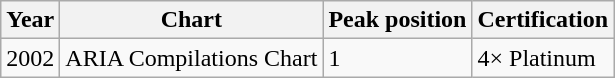<table class="wikitable" border="1">
<tr>
<th>Year</th>
<th>Chart</th>
<th>Peak position</th>
<th>Certification</th>
</tr>
<tr>
<td>2002</td>
<td>ARIA Compilations Chart</td>
<td>1</td>
<td>4× Platinum</td>
</tr>
</table>
